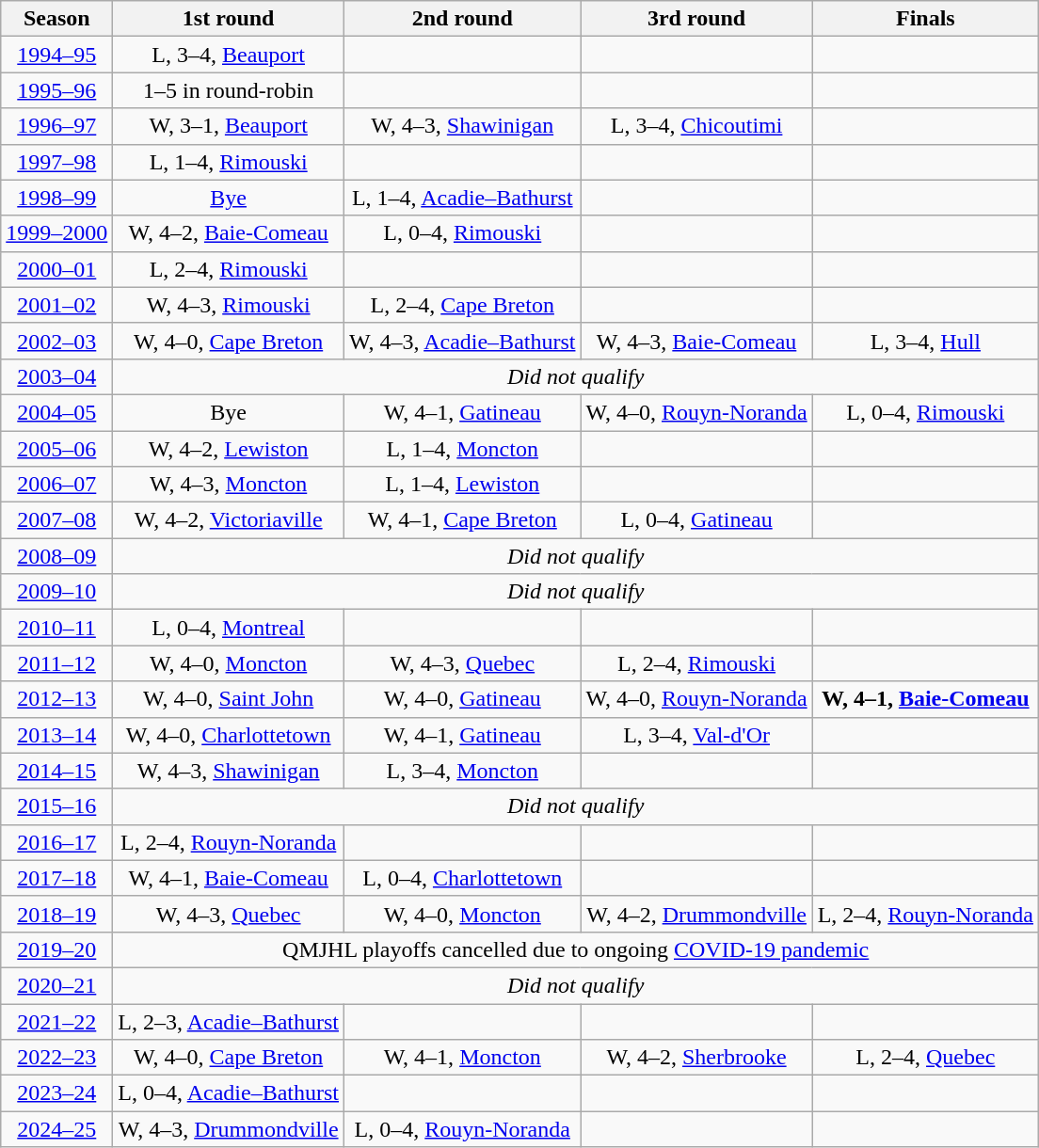<table class="wikitable" style="text-align:center">
<tr>
<th>Season</th>
<th>1st round</th>
<th>2nd round</th>
<th>3rd round</th>
<th>Finals</th>
</tr>
<tr>
<td><a href='#'>1994–95</a></td>
<td>L, 3–4, <a href='#'>Beauport</a></td>
<td></td>
<td></td>
<td></td>
</tr>
<tr>
<td><a href='#'>1995–96</a></td>
<td>1–5 in round-robin</td>
<td></td>
<td></td>
<td></td>
</tr>
<tr>
<td><a href='#'>1996–97</a></td>
<td>W, 3–1, <a href='#'>Beauport</a></td>
<td>W, 4–3, <a href='#'>Shawinigan</a></td>
<td>L, 3–4, <a href='#'>Chicoutimi</a></td>
<td></td>
</tr>
<tr>
<td><a href='#'>1997–98</a></td>
<td>L, 1–4, <a href='#'>Rimouski</a></td>
<td></td>
<td></td>
<td></td>
</tr>
<tr>
<td><a href='#'>1998–99</a></td>
<td><a href='#'>Bye</a></td>
<td>L, 1–4, <a href='#'>Acadie–Bathurst</a></td>
<td></td>
<td></td>
</tr>
<tr>
<td><a href='#'>1999–2000</a></td>
<td>W, 4–2, <a href='#'>Baie-Comeau</a></td>
<td>L, 0–4, <a href='#'>Rimouski</a></td>
<td></td>
<td></td>
</tr>
<tr>
<td><a href='#'>2000–01</a></td>
<td>L, 2–4, <a href='#'>Rimouski</a></td>
<td></td>
<td></td>
<td></td>
</tr>
<tr>
<td><a href='#'>2001–02</a></td>
<td>W, 4–3, <a href='#'>Rimouski</a></td>
<td>L, 2–4, <a href='#'>Cape Breton</a></td>
<td></td>
<td></td>
</tr>
<tr>
<td><a href='#'>2002–03</a></td>
<td>W, 4–0, <a href='#'>Cape Breton</a></td>
<td>W, 4–3, <a href='#'>Acadie–Bathurst</a></td>
<td>W, 4–3, <a href='#'>Baie-Comeau</a></td>
<td>L, 3–4, <a href='#'>Hull</a></td>
</tr>
<tr>
<td><a href='#'>2003–04</a></td>
<td colspan="4"><em>Did not qualify</em></td>
</tr>
<tr>
<td><a href='#'>2004–05</a></td>
<td>Bye</td>
<td>W, 4–1, <a href='#'>Gatineau</a></td>
<td>W, 4–0, <a href='#'>Rouyn-Noranda</a></td>
<td>L, 0–4, <a href='#'>Rimouski</a></td>
</tr>
<tr>
<td><a href='#'>2005–06</a></td>
<td>W, 4–2, <a href='#'>Lewiston</a></td>
<td>L, 1–4, <a href='#'>Moncton</a></td>
<td></td>
<td></td>
</tr>
<tr>
<td><a href='#'>2006–07</a></td>
<td>W, 4–3, <a href='#'>Moncton</a></td>
<td>L, 1–4, <a href='#'>Lewiston</a></td>
<td></td>
<td></td>
</tr>
<tr>
<td><a href='#'>2007–08</a></td>
<td>W, 4–2, <a href='#'>Victoriaville</a></td>
<td>W, 4–1, <a href='#'>Cape Breton</a></td>
<td>L, 0–4, <a href='#'>Gatineau</a></td>
<td></td>
</tr>
<tr>
<td><a href='#'>2008–09</a></td>
<td colspan="4"><em>Did not qualify</em></td>
</tr>
<tr>
<td><a href='#'>2009–10</a></td>
<td colspan="4"><em>Did not qualify</em></td>
</tr>
<tr>
<td><a href='#'>2010–11</a></td>
<td>L, 0–4, <a href='#'>Montreal</a></td>
<td></td>
<td></td>
<td></td>
</tr>
<tr>
<td><a href='#'>2011–12</a></td>
<td>W, 4–0, <a href='#'>Moncton</a></td>
<td>W, 4–3, <a href='#'>Quebec</a></td>
<td>L, 2–4, <a href='#'>Rimouski</a></td>
<td></td>
</tr>
<tr>
<td><a href='#'>2012–13</a></td>
<td>W, 4–0, <a href='#'>Saint John</a></td>
<td>W, 4–0, <a href='#'>Gatineau</a></td>
<td>W, 4–0, <a href='#'>Rouyn-Noranda</a></td>
<td><strong>W, 4–1, <a href='#'>Baie-Comeau</a></strong></td>
</tr>
<tr>
<td><a href='#'>2013–14</a></td>
<td>W, 4–0, <a href='#'>Charlottetown</a></td>
<td>W, 4–1, <a href='#'>Gatineau</a></td>
<td>L, 3–4, <a href='#'>Val-d'Or</a></td>
<td></td>
</tr>
<tr>
<td><a href='#'>2014–15</a></td>
<td>W, 4–3, <a href='#'>Shawinigan</a></td>
<td>L, 3–4, <a href='#'>Moncton</a></td>
<td></td>
<td></td>
</tr>
<tr>
<td><a href='#'>2015–16</a></td>
<td colspan="4"><em>Did not qualify</em></td>
</tr>
<tr>
<td><a href='#'>2016–17</a></td>
<td>L, 2–4, <a href='#'>Rouyn-Noranda</a></td>
<td></td>
<td></td>
<td></td>
</tr>
<tr>
<td><a href='#'>2017–18</a></td>
<td>W, 4–1, <a href='#'>Baie-Comeau</a></td>
<td>L, 0–4, <a href='#'>Charlottetown</a></td>
<td></td>
<td></td>
</tr>
<tr>
<td><a href='#'>2018–19</a></td>
<td>W, 4–3, <a href='#'>Quebec</a></td>
<td>W, 4–0, <a href='#'>Moncton</a></td>
<td>W, 4–2, <a href='#'>Drummondville</a></td>
<td>L, 2–4, <a href='#'>Rouyn-Noranda</a></td>
</tr>
<tr>
<td><a href='#'>2019–20</a></td>
<td colspan="4">QMJHL playoffs cancelled due to ongoing <a href='#'>COVID-19 pandemic</a></td>
</tr>
<tr>
<td><a href='#'>2020–21</a></td>
<td colspan="4"><em>Did not qualify</em></td>
</tr>
<tr>
<td><a href='#'>2021–22</a></td>
<td>L, 2–3, <a href='#'>Acadie–Bathurst</a></td>
<td></td>
<td></td>
<td></td>
</tr>
<tr>
<td><a href='#'>2022–23</a></td>
<td>W, 4–0, <a href='#'>Cape Breton</a></td>
<td>W, 4–1, <a href='#'>Moncton</a></td>
<td>W, 4–2, <a href='#'>Sherbrooke</a></td>
<td>L, 2–4, <a href='#'>Quebec</a></td>
</tr>
<tr>
<td><a href='#'>2023–24</a></td>
<td>L, 0–4, <a href='#'>Acadie–Bathurst</a></td>
<td></td>
<td></td>
<td></td>
</tr>
<tr>
<td><a href='#'>2024–25</a></td>
<td>W, 4–3, <a href='#'>Drummondville</a></td>
<td>L, 0–4, <a href='#'>Rouyn-Noranda</a></td>
<td></td>
<td></td>
</tr>
</table>
